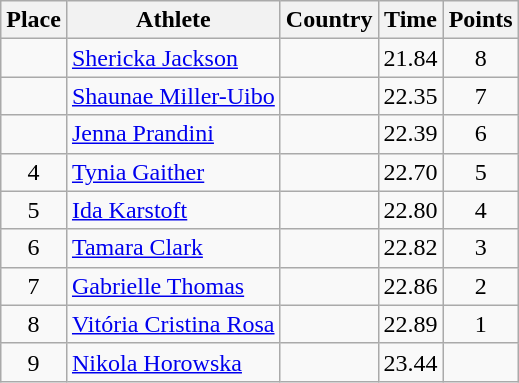<table class="wikitable">
<tr>
<th>Place</th>
<th>Athlete</th>
<th>Country</th>
<th>Time</th>
<th>Points</th>
</tr>
<tr>
<td align=center></td>
<td><a href='#'>Shericka Jackson</a></td>
<td></td>
<td>21.84</td>
<td align=center>8</td>
</tr>
<tr>
<td align=center></td>
<td><a href='#'>Shaunae Miller-Uibo</a></td>
<td></td>
<td>22.35</td>
<td align=center>7</td>
</tr>
<tr>
<td align=center></td>
<td><a href='#'>Jenna Prandini</a></td>
<td></td>
<td>22.39</td>
<td align=center>6</td>
</tr>
<tr>
<td align=center>4</td>
<td><a href='#'>Tynia Gaither</a></td>
<td></td>
<td>22.70</td>
<td align=center>5</td>
</tr>
<tr>
<td align=center>5</td>
<td><a href='#'>Ida Karstoft</a></td>
<td></td>
<td>22.80</td>
<td align=center>4</td>
</tr>
<tr>
<td align=center>6</td>
<td><a href='#'>Tamara Clark</a></td>
<td></td>
<td>22.82</td>
<td align=center>3</td>
</tr>
<tr>
<td align=center>7</td>
<td><a href='#'>Gabrielle Thomas</a></td>
<td></td>
<td>22.86</td>
<td align=center>2</td>
</tr>
<tr>
<td align=center>8</td>
<td><a href='#'>Vitória Cristina Rosa</a></td>
<td></td>
<td>22.89</td>
<td align=center>1</td>
</tr>
<tr>
<td align=center>9</td>
<td><a href='#'>Nikola Horowska</a></td>
<td></td>
<td>23.44</td>
<td align=center></td>
</tr>
</table>
